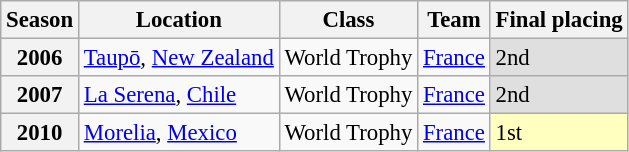<table class="wikitable" style="font-size: 95%;">
<tr>
<th>Season</th>
<th>Location</th>
<th>Class</th>
<th>Team</th>
<th>Final placing</th>
</tr>
<tr>
<th>2006</th>
<td> <a href='#'>Taupō</a>, <a href='#'>New Zealand</a></td>
<td>World Trophy</td>
<td><a href='#'>France</a></td>
<td style="background:#DFDFDF;">2nd</td>
</tr>
<tr>
<th>2007</th>
<td> <a href='#'>La Serena</a>, <a href='#'>Chile</a></td>
<td>World Trophy</td>
<td><a href='#'>France</a></td>
<td style="background:#DFDFDF;">2nd</td>
</tr>
<tr>
<th>2010</th>
<td> <a href='#'>Morelia</a>, <a href='#'>Mexico</a></td>
<td>World Trophy</td>
<td><a href='#'>France</a></td>
<td style="background:#FFFFBF;">1st</td>
</tr>
</table>
